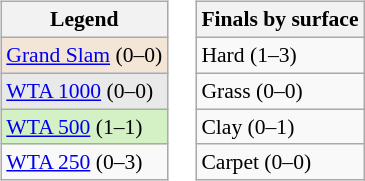<table>
<tr valign=top>
<td><br><table class=wikitable style=font-size:90%>
<tr>
<th>Legend</th>
</tr>
<tr>
<td bgcolor=#f3e6d7><a href='#'>Grand Slam</a> (0–0)</td>
</tr>
<tr>
<td bgcolor="#e9e9e9"><a href='#'>WTA 1000</a> (0–0)</td>
</tr>
<tr>
<td bgcolor="#d4f1c5"><a href='#'>WTA 500</a> (1–1)</td>
</tr>
<tr>
<td><a href='#'>WTA 250</a> (0–3)</td>
</tr>
</table>
</td>
<td><br><table class=wikitable style=font-size:90%>
<tr>
<th>Finals by surface</th>
</tr>
<tr>
<td>Hard (1–3)</td>
</tr>
<tr>
<td>Grass (0–0)</td>
</tr>
<tr>
<td>Clay (0–1)</td>
</tr>
<tr>
<td>Carpet (0–0)</td>
</tr>
</table>
</td>
</tr>
</table>
